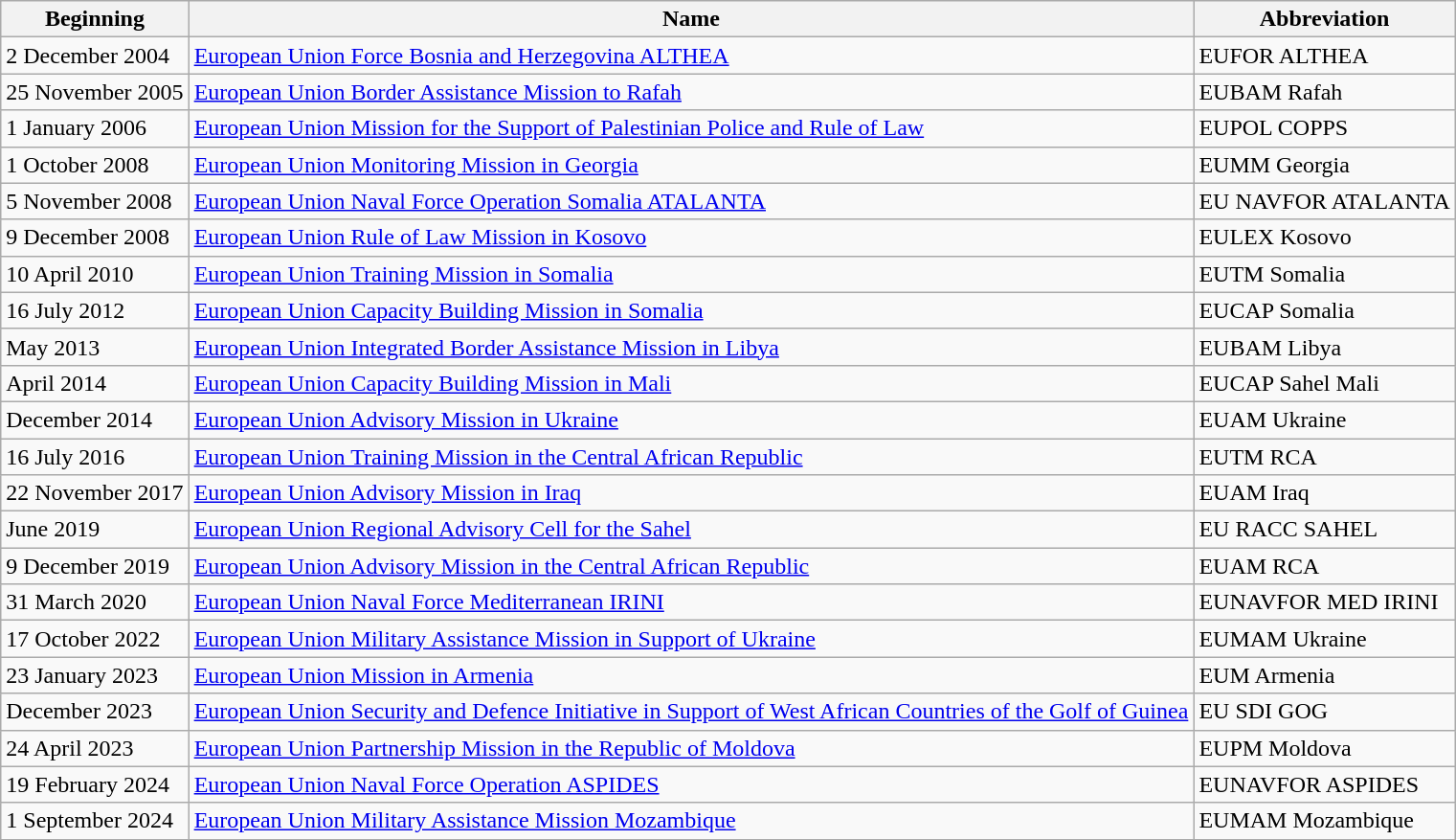<table class="wikitable sortable" style="white-space: nowrap;">
<tr>
<th>Beginning</th>
<th>Name</th>
<th>Abbreviation</th>
</tr>
<tr>
<td>2 December 2004</td>
<td><a href='#'>European Union Force Bosnia and Herzegovina ALTHEA</a></td>
<td>EUFOR ALTHEA</td>
</tr>
<tr>
<td>25 November 2005</td>
<td><a href='#'>European Union Border Assistance Mission to Rafah</a></td>
<td>EUBAM Rafah</td>
</tr>
<tr>
<td>1 January 2006</td>
<td><a href='#'>European Union Mission for the Support of Palestinian Police and Rule of Law</a></td>
<td>EUPOL COPPS</td>
</tr>
<tr>
<td>1 October 2008</td>
<td><a href='#'>European Union Monitoring Mission in Georgia</a></td>
<td>EUMM Georgia</td>
</tr>
<tr>
<td>5 November 2008</td>
<td><a href='#'>European Union Naval Force Operation Somalia ATALANTA</a></td>
<td>EU NAVFOR ATALANTA</td>
</tr>
<tr>
<td>9 December 2008</td>
<td><a href='#'>European Union Rule of Law Mission in Kosovo</a></td>
<td>EULEX Kosovo</td>
</tr>
<tr>
<td>10 April 2010</td>
<td><a href='#'>European Union Training Mission in Somalia</a></td>
<td>EUTM Somalia</td>
</tr>
<tr>
<td>16 July 2012</td>
<td><a href='#'>European Union Capacity Building Mission in Somalia</a></td>
<td>EUCAP Somalia</td>
</tr>
<tr>
<td data-sort-value="1 May 2013">May 2013</td>
<td><a href='#'>European Union Integrated Border Assistance Mission in Libya</a></td>
<td>EUBAM Libya</td>
</tr>
<tr>
<td data-sort-value="1 April 2014">April 2014</td>
<td><a href='#'>European Union Capacity Building Mission in Mali</a></td>
<td>EUCAP Sahel Mali</td>
</tr>
<tr>
<td data-sort-value="1 December 2014">December 2014</td>
<td><a href='#'>European Union Advisory Mission in Ukraine</a></td>
<td>EUAM Ukraine</td>
</tr>
<tr>
<td>16 July 2016</td>
<td><a href='#'>European Union Training Mission in the Central African Republic</a></td>
<td>EUTM RCA</td>
</tr>
<tr>
<td>22 November 2017</td>
<td><a href='#'>European Union Advisory Mission in Iraq</a></td>
<td>EUAM Iraq</td>
</tr>
<tr>
<td data-sort-value="1 June 2019">June 2019</td>
<td><a href='#'>European Union Regional Advisory Cell for the Sahel</a></td>
<td>EU RACC SAHEL</td>
</tr>
<tr>
<td>9 December 2019</td>
<td><a href='#'>European Union Advisory Mission in the Central African Republic</a></td>
<td>EUAM RCA</td>
</tr>
<tr>
<td>31 March 2020</td>
<td><a href='#'>European Union Naval Force Mediterranean IRINI</a></td>
<td>EUNAVFOR MED IRINI</td>
</tr>
<tr>
<td>17 October 2022</td>
<td><a href='#'>European Union Military Assistance Mission in Support of Ukraine</a></td>
<td>EUMAM Ukraine</td>
</tr>
<tr>
<td>23 January 2023</td>
<td><a href='#'>European Union Mission in Armenia</a></td>
<td>EUM Armenia</td>
</tr>
<tr>
<td data-sort-value="1 December 2023">December 2023</td>
<td><a href='#'>European Union Security and Defence Initiative in Support of West African Countries of the Golf of Guinea</a></td>
<td>EU SDI GOG</td>
</tr>
<tr>
<td>24 April 2023</td>
<td><a href='#'>European Union Partnership Mission in the Republic of Moldova</a></td>
<td>EUPM Moldova</td>
</tr>
<tr>
<td>19 February 2024</td>
<td><a href='#'>European Union Naval Force Operation ASPIDES</a></td>
<td>EUNAVFOR ASPIDES</td>
</tr>
<tr>
<td>1 September 2024</td>
<td><a href='#'>European Union Military Assistance Mission Mozambique</a></td>
<td>EUMAM Mozambique</td>
</tr>
</table>
